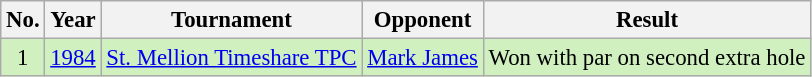<table class="wikitable" style="font-size:95%;">
<tr>
<th>No.</th>
<th>Year</th>
<th>Tournament</th>
<th>Opponent</th>
<th>Result</th>
</tr>
<tr style="background:#D0F0C0;">
<td align=center>1</td>
<td><a href='#'>1984</a></td>
<td><a href='#'>St. Mellion Timeshare TPC</a></td>
<td> <a href='#'>Mark James</a></td>
<td>Won with par on second extra hole</td>
</tr>
</table>
